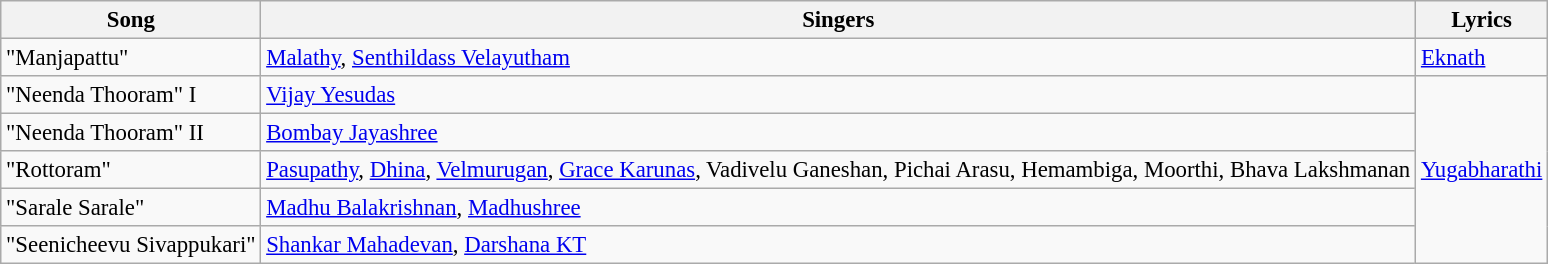<table class="wikitable" style="font-size:95%;">
<tr>
<th>Song</th>
<th>Singers</th>
<th>Lyrics</th>
</tr>
<tr>
<td>"Manjapattu"</td>
<td><a href='#'>Malathy</a>, <a href='#'>Senthildass Velayutham</a></td>
<td><a href='#'>Eknath</a></td>
</tr>
<tr>
<td>"Neenda Thooram" I</td>
<td><a href='#'>Vijay Yesudas</a></td>
<td rowspan=5><a href='#'>Yugabharathi</a></td>
</tr>
<tr>
<td>"Neenda Thooram" II</td>
<td><a href='#'>Bombay Jayashree</a></td>
</tr>
<tr>
<td>"Rottoram"</td>
<td><a href='#'>Pasupathy</a>, <a href='#'>Dhina</a>, <a href='#'>Velmurugan</a>, <a href='#'>Grace Karunas</a>, Vadivelu Ganeshan, Pichai Arasu, Hemambiga, Moorthi, Bhava Lakshmanan</td>
</tr>
<tr>
<td>"Sarale Sarale"</td>
<td><a href='#'>Madhu Balakrishnan</a>, <a href='#'>Madhushree</a></td>
</tr>
<tr>
<td>"Seenicheevu Sivappukari"</td>
<td><a href='#'>Shankar Mahadevan</a>, <a href='#'>Darshana KT</a></td>
</tr>
</table>
